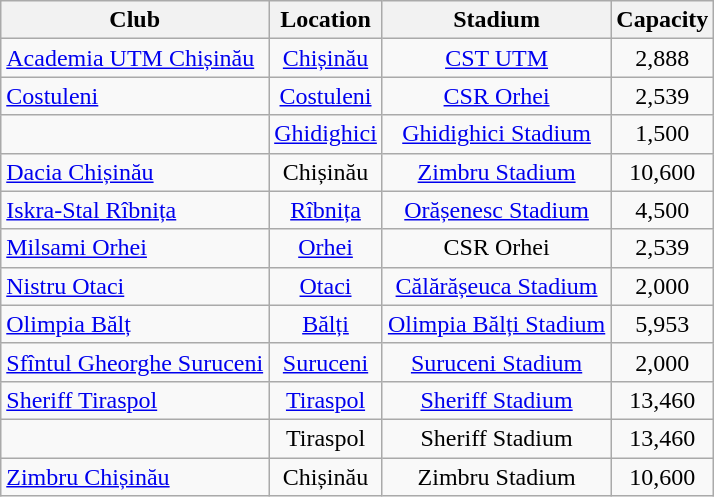<table class="wikitable sortable" style="text-align:center;">
<tr>
<th>Club</th>
<th>Location</th>
<th>Stadium</th>
<th>Capacity</th>
</tr>
<tr>
<td style="text-align:left;"><a href='#'>Academia UTM Chișinău</a></td>
<td><a href='#'>Chișinău</a></td>
<td><a href='#'>CST UTM</a></td>
<td>2,888</td>
</tr>
<tr>
<td style="text-align:left;"><a href='#'>Costuleni</a></td>
<td><a href='#'>Costuleni</a></td>
<td><a href='#'>CSR Orhei</a></td>
<td>2,539</td>
</tr>
<tr>
<td style="text-align:left;"></td>
<td><a href='#'>Ghidighici</a></td>
<td><a href='#'>Ghidighici Stadium</a></td>
<td>1,500</td>
</tr>
<tr>
<td style="text-align:left;"><a href='#'>Dacia Chișinău</a></td>
<td>Chișinău</td>
<td><a href='#'>Zimbru Stadium</a></td>
<td>10,600</td>
</tr>
<tr>
<td style="text-align:left;"><a href='#'>Iskra-Stal Rîbnița</a></td>
<td><a href='#'>Rîbnița</a></td>
<td><a href='#'>Orășenesc Stadium</a></td>
<td>4,500</td>
</tr>
<tr>
<td style="text-align:left;"><a href='#'>Milsami Orhei</a></td>
<td><a href='#'>Orhei</a></td>
<td>CSR Orhei</td>
<td>2,539</td>
</tr>
<tr>
<td style="text-align:left;"><a href='#'>Nistru Otaci</a></td>
<td><a href='#'>Otaci</a></td>
<td><a href='#'>Călărășeuca Stadium</a></td>
<td>2,000</td>
</tr>
<tr>
<td style="text-align:left;"><a href='#'>Olimpia Bălț</a></td>
<td><a href='#'>Bălți</a></td>
<td><a href='#'>Olimpia Bălți Stadium</a></td>
<td>5,953</td>
</tr>
<tr>
<td style="text-align:left;"><a href='#'>Sfîntul Gheorghe Suruceni</a></td>
<td><a href='#'>Suruceni</a></td>
<td><a href='#'>Suruceni Stadium</a></td>
<td>2,000</td>
</tr>
<tr>
<td style="text-align:left;"><a href='#'>Sheriff Tiraspol</a></td>
<td><a href='#'>Tiraspol</a></td>
<td><a href='#'>Sheriff Stadium</a></td>
<td>13,460</td>
</tr>
<tr>
<td style="text-align:left;"></td>
<td>Tiraspol</td>
<td>Sheriff Stadium</td>
<td>13,460</td>
</tr>
<tr>
<td style="text-align:left;"><a href='#'>Zimbru Chișinău</a></td>
<td>Chișinău</td>
<td>Zimbru Stadium</td>
<td>10,600</td>
</tr>
</table>
